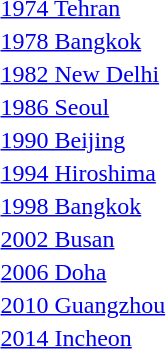<table>
<tr>
<td><a href='#'>1974 Tehran</a></td>
<td></td>
<td></td>
<td></td>
</tr>
<tr>
<td><a href='#'>1978 Bangkok</a></td>
<td></td>
<td></td>
<td></td>
</tr>
<tr>
<td><a href='#'>1982 New Delhi</a></td>
<td></td>
<td></td>
<td></td>
</tr>
<tr>
<td><a href='#'>1986 Seoul</a></td>
<td></td>
<td></td>
<td></td>
</tr>
<tr>
<td><a href='#'>1990 Beijing</a></td>
<td></td>
<td></td>
<td></td>
</tr>
<tr>
<td><a href='#'>1994 Hiroshima</a></td>
<td></td>
<td></td>
<td></td>
</tr>
<tr>
<td><a href='#'>1998 Bangkok</a></td>
<td></td>
<td></td>
<td></td>
</tr>
<tr>
<td><a href='#'>2002 Busan</a></td>
<td></td>
<td></td>
<td></td>
</tr>
<tr>
<td><a href='#'>2006 Doha</a></td>
<td></td>
<td></td>
<td></td>
</tr>
<tr>
<td><a href='#'>2010 Guangzhou</a></td>
<td></td>
<td></td>
<td></td>
</tr>
<tr>
<td><a href='#'>2014 Incheon</a></td>
<td></td>
<td></td>
<td></td>
</tr>
</table>
